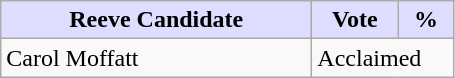<table class="wikitable">
<tr>
<th style="background:#ddf; width:200px;">Reeve Candidate </th>
<th style="background:#ddf; width:50px;">Vote</th>
<th style="background:#ddf; width:30px;">%</th>
</tr>
<tr>
<td>Carol Moffatt</td>
<td colspan="2">Acclaimed</td>
</tr>
</table>
